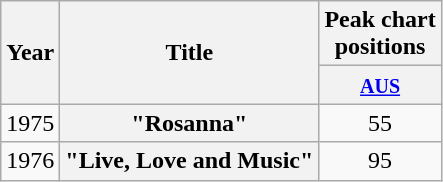<table class="wikitable plainrowheaders" style="text-align:center;" border="1">
<tr>
<th scope="col" rowspan="2">Year</th>
<th scope="col" rowspan="2">Title</th>
<th scope="col" colspan="1">Peak chart<br>positions</th>
</tr>
<tr>
<th scope="col" style="text-align:center;"><small><a href='#'>AUS</a><br></small></th>
</tr>
<tr>
<td>1975</td>
<th scope="row">"Rosanna"</th>
<td style="text-align:center;">55</td>
</tr>
<tr>
<td>1976</td>
<th scope="row">"Live, Love and Music"</th>
<td style="text-align:center;">95</td>
</tr>
</table>
